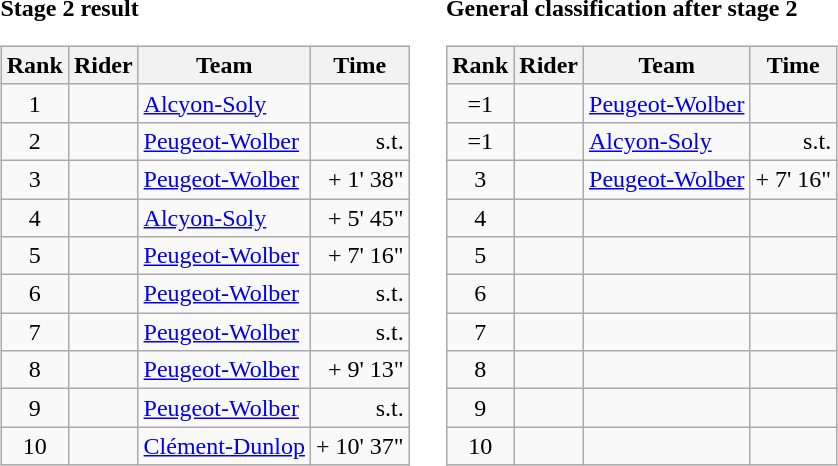<table>
<tr>
<td><strong>Stage 2 result</strong><br><table class="wikitable">
<tr>
<th scope="col">Rank</th>
<th scope="col">Rider</th>
<th scope="col">Team</th>
<th scope="col">Time</th>
</tr>
<tr>
<td style="text-align:center;">1</td>
<td></td>
<td><a href='#'>Alcyon-Soly</a></td>
<td style="text-align:right;"></td>
</tr>
<tr>
<td style="text-align:center;">2</td>
<td></td>
<td><a href='#'>Peugeot-Wolber</a></td>
<td style="text-align:right;">s.t.</td>
</tr>
<tr>
<td style="text-align:center;">3</td>
<td></td>
<td><a href='#'>Peugeot-Wolber</a></td>
<td style="text-align:right;">+ 1' 38"</td>
</tr>
<tr>
<td style="text-align:center;">4</td>
<td></td>
<td><a href='#'>Alcyon-Soly</a></td>
<td style="text-align:right;">+ 5' 45"</td>
</tr>
<tr>
<td style="text-align:center;">5</td>
<td></td>
<td><a href='#'>Peugeot-Wolber</a></td>
<td style="text-align:right;">+ 7' 16"</td>
</tr>
<tr>
<td style="text-align:center;">6</td>
<td></td>
<td><a href='#'>Peugeot-Wolber</a></td>
<td style="text-align:right;">s.t.</td>
</tr>
<tr>
<td style="text-align:center;">7</td>
<td></td>
<td><a href='#'>Peugeot-Wolber</a></td>
<td style="text-align:right;">s.t.</td>
</tr>
<tr>
<td style="text-align:center;">8</td>
<td></td>
<td><a href='#'>Peugeot-Wolber</a></td>
<td style="text-align:right;">+ 9' 13"</td>
</tr>
<tr>
<td style="text-align:center;">9</td>
<td></td>
<td><a href='#'>Peugeot-Wolber</a></td>
<td style="text-align:right;">s.t.</td>
</tr>
<tr>
<td style="text-align:center;">10</td>
<td></td>
<td><a href='#'>Clément-Dunlop</a></td>
<td style="text-align:right;">+ 10' 37"</td>
</tr>
</table>
</td>
<td></td>
<td><strong>General classification after stage 2</strong><br><table class="wikitable">
<tr>
<th scope="col">Rank</th>
<th scope="col">Rider</th>
<th scope="col">Team</th>
<th scope="col">Time</th>
</tr>
<tr>
<td style="text-align:center;">=1</td>
<td></td>
<td><a href='#'>Peugeot-Wolber</a></td>
<td style="text-align:right;"></td>
</tr>
<tr>
<td style="text-align:center;">=1</td>
<td></td>
<td><a href='#'>Alcyon-Soly</a></td>
<td style="text-align:right;">s.t.</td>
</tr>
<tr>
<td style="text-align:center;">3</td>
<td></td>
<td><a href='#'>Peugeot-Wolber</a></td>
<td style="text-align:right;">+ 7' 16"</td>
</tr>
<tr>
<td style="text-align:center;">4</td>
<td></td>
<td></td>
<td></td>
</tr>
<tr>
<td style="text-align:center;">5</td>
<td></td>
<td></td>
<td></td>
</tr>
<tr>
<td style="text-align:center;">6</td>
<td></td>
<td></td>
<td></td>
</tr>
<tr>
<td style="text-align:center;">7</td>
<td></td>
<td></td>
<td></td>
</tr>
<tr>
<td style="text-align:center;">8</td>
<td></td>
<td></td>
<td></td>
</tr>
<tr>
<td style="text-align:center;">9</td>
<td></td>
<td></td>
<td></td>
</tr>
<tr>
<td style="text-align:center;">10</td>
<td></td>
<td></td>
<td></td>
</tr>
</table>
</td>
</tr>
</table>
